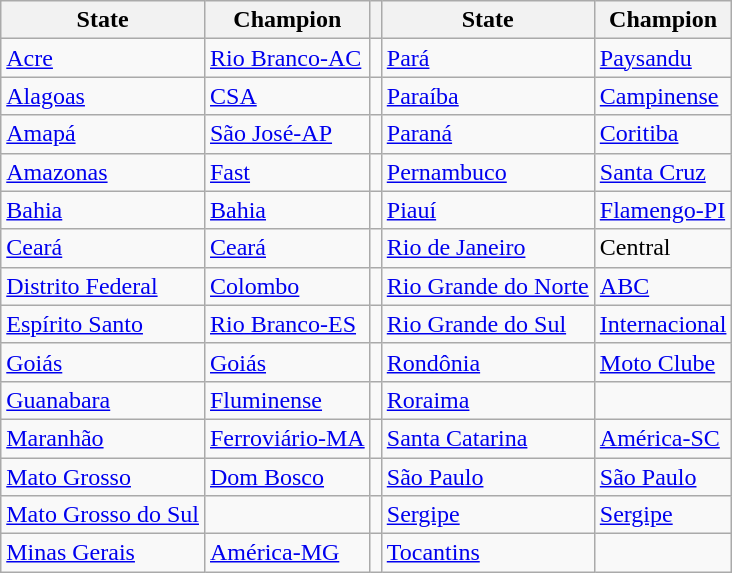<table class="wikitable">
<tr>
<th>State</th>
<th>Champion</th>
<th></th>
<th>State</th>
<th>Champion</th>
</tr>
<tr>
<td><a href='#'>Acre</a></td>
<td><a href='#'>Rio Branco-AC</a></td>
<td></td>
<td><a href='#'>Pará</a></td>
<td><a href='#'>Paysandu</a></td>
</tr>
<tr>
<td><a href='#'>Alagoas</a></td>
<td><a href='#'>CSA</a></td>
<td></td>
<td><a href='#'>Paraíba</a></td>
<td><a href='#'>Campinense</a></td>
</tr>
<tr>
<td><a href='#'>Amapá</a></td>
<td><a href='#'>São José-AP</a></td>
<td></td>
<td><a href='#'>Paraná</a></td>
<td><a href='#'>Coritiba</a></td>
</tr>
<tr>
<td><a href='#'>Amazonas</a></td>
<td><a href='#'>Fast</a></td>
<td></td>
<td><a href='#'>Pernambuco</a></td>
<td><a href='#'>Santa Cruz</a></td>
</tr>
<tr>
<td><a href='#'>Bahia</a></td>
<td><a href='#'>Bahia</a></td>
<td></td>
<td><a href='#'>Piauí</a></td>
<td><a href='#'>Flamengo-PI</a></td>
</tr>
<tr>
<td><a href='#'>Ceará</a></td>
<td><a href='#'>Ceará</a></td>
<td></td>
<td><a href='#'>Rio de Janeiro</a></td>
<td>Central</td>
</tr>
<tr>
<td><a href='#'>Distrito Federal</a></td>
<td><a href='#'>Colombo</a></td>
<td></td>
<td><a href='#'>Rio Grande do Norte</a></td>
<td><a href='#'>ABC</a></td>
</tr>
<tr>
<td><a href='#'>Espírito Santo</a></td>
<td><a href='#'>Rio Branco-ES</a></td>
<td></td>
<td><a href='#'>Rio Grande do Sul</a></td>
<td><a href='#'>Internacional</a></td>
</tr>
<tr>
<td><a href='#'>Goiás</a></td>
<td><a href='#'>Goiás</a></td>
<td></td>
<td><a href='#'>Rondônia</a></td>
<td><a href='#'>Moto Clube</a></td>
</tr>
<tr>
<td><a href='#'>Guanabara</a></td>
<td><a href='#'>Fluminense</a></td>
<td></td>
<td><a href='#'>Roraima</a></td>
<td></td>
</tr>
<tr>
<td><a href='#'>Maranhão</a></td>
<td><a href='#'>Ferroviário-MA</a></td>
<td></td>
<td><a href='#'>Santa Catarina</a></td>
<td><a href='#'>América-SC</a></td>
</tr>
<tr>
<td><a href='#'>Mato Grosso</a></td>
<td><a href='#'>Dom Bosco</a></td>
<td></td>
<td><a href='#'>São Paulo</a></td>
<td><a href='#'>São Paulo</a></td>
</tr>
<tr>
<td><a href='#'>Mato Grosso do Sul</a></td>
<td></td>
<td></td>
<td><a href='#'>Sergipe</a></td>
<td><a href='#'>Sergipe</a></td>
</tr>
<tr>
<td><a href='#'>Minas Gerais</a></td>
<td><a href='#'>América-MG</a></td>
<td></td>
<td><a href='#'>Tocantins</a></td>
<td></td>
</tr>
</table>
